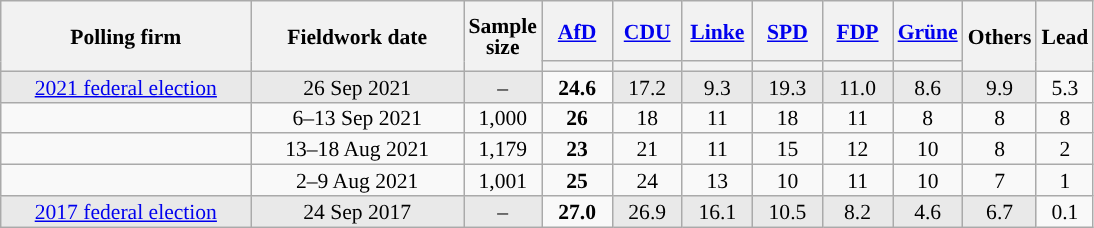<table class="wikitable sortable mw-datatable" style="text-align:center;font-size:90%;line-height:14px;">
<tr style="height:40px;">
<th style="width:160px;" rowspan="2">Polling firm</th>
<th style="width:135px;" rowspan="2">Fieldwork date</th>
<th style="width:35px;" rowspan="2">Sample<br>size</th>
<th class="unsortable" style="width:40px;"><a href='#'>AfD</a></th>
<th class="unsortable" style="width:40px;"><a href='#'>CDU</a></th>
<th class="unsortable" style="width:40px;"><a href='#'>Linke</a></th>
<th class="unsortable" style="width:40px;"><a href='#'>SPD</a></th>
<th class="unsortable" style="width:40px;"><a href='#'>FDP</a></th>
<th class="unsortable" style="width:40px;"><a href='#'>Grüne</a></th>
<th class="unsortable" style="width:30px;" rowspan="2">Others</th>
<th style="width:30px;" rowspan="2">Lead</th>
</tr>
<tr>
<th style="background:"></th>
<th style="background:"></th>
<th style="background:"></th>
<th style="background:"></th>
<th style="background:"></th>
<th style="background:"></th>
</tr>
<tr>
<td style="background:#E9E9E9;"><a href='#'>2021 federal election</a></td>
<td style="background:#E9E9E9;" data-sort-value="2021-09-26">26 Sep 2021</td>
<td style="background:#E9E9E9;">–</td>
<td><strong>24.6</strong></td>
<td style="background:#E9E9E9;">17.2</td>
<td style="background:#E9E9E9;">9.3</td>
<td style="background:#E9E9E9;">19.3</td>
<td style="background:#E9E9E9;">11.0</td>
<td style="background:#E9E9E9;">8.6</td>
<td style="background:#E9E9E9;">9.9</td>
<td style="background:">5.3</td>
</tr>
<tr>
<td></td>
<td data-sort-value="2021-09-14">6–13 Sep 2021</td>
<td>1,000</td>
<td><strong>26</strong></td>
<td>18</td>
<td>11</td>
<td>18</td>
<td>11</td>
<td>8</td>
<td>8</td>
<td style="background:">8</td>
</tr>
<tr>
<td></td>
<td data-sort-value="2021-08-15">13–18 Aug 2021</td>
<td>1,179</td>
<td><strong>23</strong></td>
<td>21</td>
<td>11</td>
<td>15</td>
<td>12</td>
<td>10</td>
<td>8</td>
<td style="background:">2</td>
</tr>
<tr>
<td></td>
<td data-sort-value="2021-08-15">2–9 Aug 2021</td>
<td>1,001</td>
<td><strong>25</strong></td>
<td>24</td>
<td>13</td>
<td>10</td>
<td>11</td>
<td>10</td>
<td>7</td>
<td style="background:">1</td>
</tr>
<tr>
<td style="background:#E9E9E9;"><a href='#'>2017 federal election</a></td>
<td style="background:#E9E9E9;"data-sort-value="2017-09-24">24 Sep 2017</td>
<td style="background:#E9E9E9;">–</td>
<td><strong>27.0</strong></td>
<td style="background:#E9E9E9;">26.9</td>
<td style="background:#E9E9E9;">16.1</td>
<td style="background:#E9E9E9;">10.5</td>
<td style="background:#E9E9E9;">8.2</td>
<td style="background:#E9E9E9;">4.6</td>
<td style="background:#E9E9E9;">6.7</td>
<td style="background:">0.1</td>
</tr>
</table>
